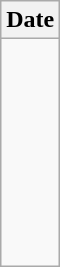<table class="wikitable">
<tr>
<th>Date</th>
</tr>
<tr>
<td><br><br><br><br><br><br><br><br></td>
</tr>
</table>
